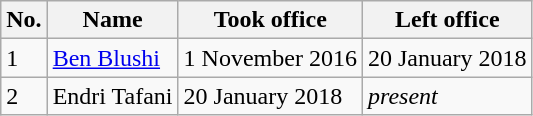<table class="wikitable">
<tr>
<th>No.</th>
<th>Name</th>
<th>Took office</th>
<th>Left office</th>
</tr>
<tr>
<td>1</td>
<td><a href='#'>Ben Blushi</a></td>
<td>1 November 2016</td>
<td>20 January 2018</td>
</tr>
<tr>
<td>2</td>
<td>Endri Tafani</td>
<td>20 January 2018</td>
<td><em>present</em></td>
</tr>
</table>
